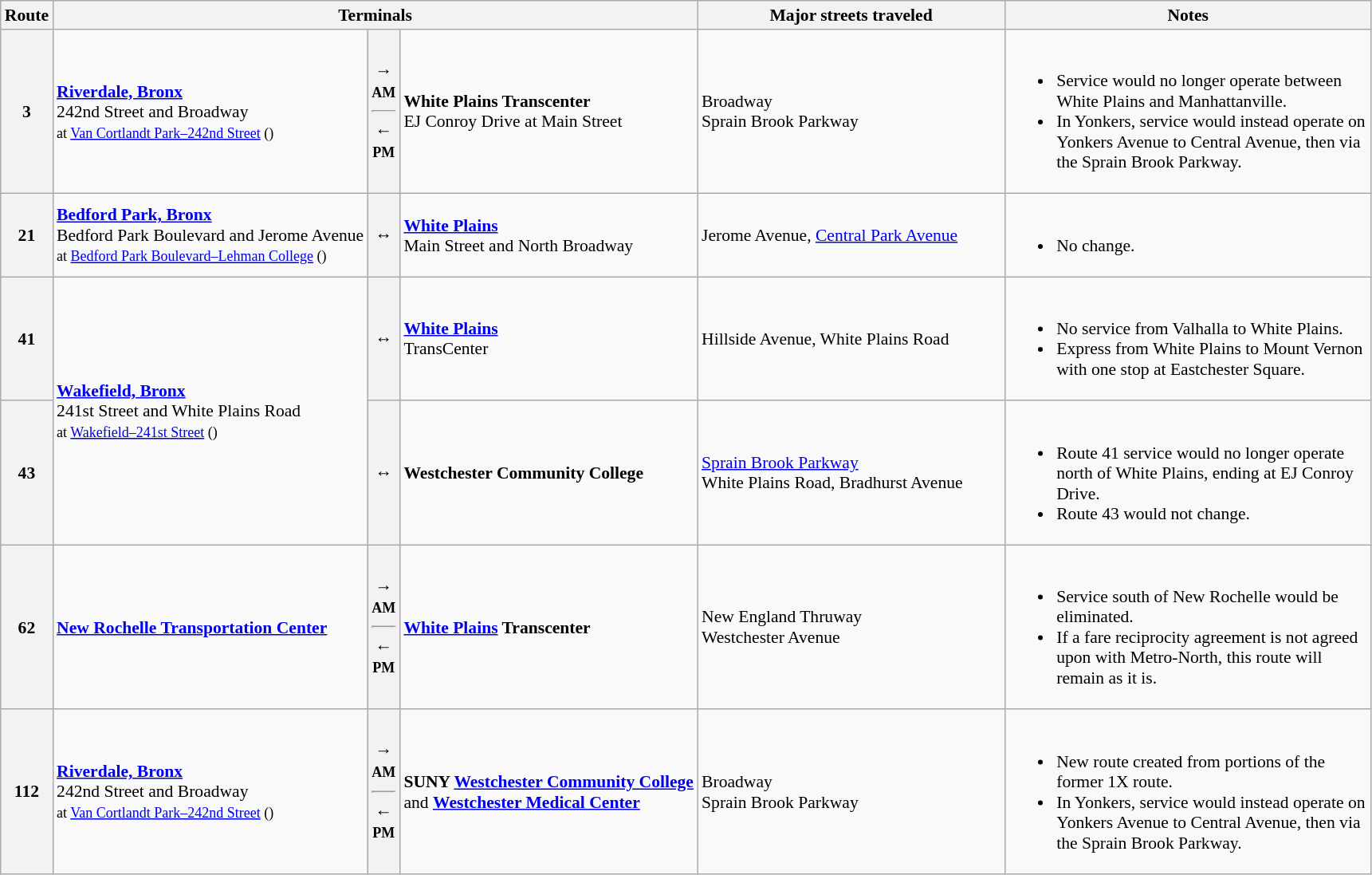<table class=wikitable style="font-size: 90%;" |>
<tr>
<th>Route</th>
<th colspan=3>Terminals</th>
<th width=250px>Major streets traveled</th>
<th width=300px>Notes</th>
</tr>
<tr>
<th>3</th>
<td><strong><a href='#'>Riverdale, Bronx</a></strong><br>242nd Street and Broadway<br><small>at <a href='#'>Van Cortlandt Park–242nd Street</a> ()</small></td>
<th><div><span>→</span><br><small>AM</small><hr><span>←</span><br><small>PM</small></div></th>
<td><strong>White Plains Transcenter</strong><br>EJ Conroy Drive at Main Street</td>
<td>Broadway<br>Sprain Brook Parkway</td>
<td><br><ul><li>Service would no longer operate between White Plains and Manhattanville.</li><li>In Yonkers, service would instead operate on Yonkers Avenue to Central Avenue, then via the Sprain Brook Parkway.</li></ul></td>
</tr>
<tr>
<th>21</th>
<td><strong><a href='#'>Bedford Park, Bronx</a></strong><br>Bedford Park Boulevard and Jerome Avenue<br><small>at <a href='#'>Bedford Park Boulevard–Lehman College</a> ()</small></td>
<th><span>↔</span></th>
<td><strong><a href='#'>White Plains</a></strong><br>Main Street and North Broadway</td>
<td>Jerome Avenue, <a href='#'>Central Park Avenue</a></td>
<td><br><ul><li>No change.</li></ul></td>
</tr>
<tr>
<th>41</th>
<td rowspan=2><strong><a href='#'>Wakefield, Bronx</a></strong><br>241st Street and White Plains Road<br><small>at <a href='#'>Wakefield–241st Street</a> ()</small></td>
<th><span>↔</span></th>
<td><strong><a href='#'>White Plains</a></strong><br>TransCenter</td>
<td>Hillside Avenue, White Plains Road</td>
<td><br><ul><li>No service from Valhalla to White Plains.</li><li>Express from White Plains to Mount Vernon with one stop at Eastchester Square.</li></ul></td>
</tr>
<tr>
<th>43</th>
<th><span>↔</span></th>
<td><strong>Westchester Community College</strong></td>
<td><a href='#'>Sprain Brook Parkway</a><br>White Plains Road, Bradhurst Avenue</td>
<td><br><ul><li>Route 41 service would no longer operate north of White Plains, ending at EJ Conroy Drive.</li><li>Route 43 would not change.</li></ul></td>
</tr>
<tr>
<th>62</th>
<td><strong><a href='#'>New Rochelle Transportation Center</a></strong></td>
<th><div><span>→</span><br><small>AM</small><hr><span>←</span><br><small>PM</small></div></th>
<td><strong><a href='#'>White Plains</a> Transcenter</strong></td>
<td>New England Thruway<br>Westchester Avenue</td>
<td><br><ul><li>Service south of New Rochelle would be eliminated.</li><li>If a fare reciprocity agreement is not agreed upon with Metro-North, this route will remain as it is.</li></ul></td>
</tr>
<tr>
<th>112</th>
<td><strong><a href='#'>Riverdale, Bronx</a></strong><br>242nd Street and Broadway<br><small>at <a href='#'>Van Cortlandt Park–242nd Street</a> ()</small></td>
<th><div><span>→</span><br><small>AM</small><hr><span>←</span><br><small>PM</small></div></th>
<td><strong>SUNY <a href='#'>Westchester Community College</a></strong><br>and <strong><a href='#'>Westchester Medical Center</a></strong></td>
<td>Broadway<br>Sprain Brook Parkway</td>
<td><br><ul><li>New route created from portions of the former 1X route.</li><li>In Yonkers, service would instead operate on Yonkers Avenue to Central Avenue, then via the Sprain Brook Parkway.</li></ul></td>
</tr>
</table>
